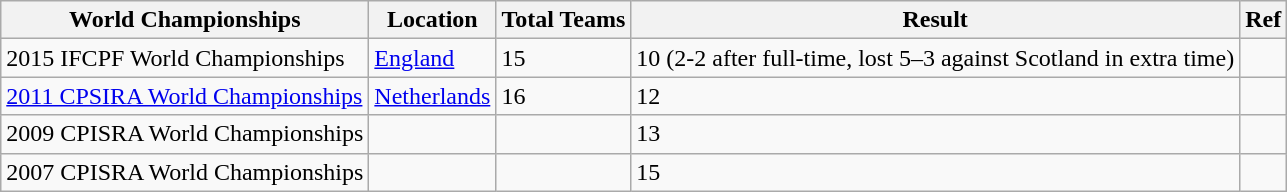<table class="wikitable">
<tr>
<th>World Championships</th>
<th>Location</th>
<th>Total Teams</th>
<th>Result</th>
<th>Ref</th>
</tr>
<tr>
<td>2015 IFCPF World Championships</td>
<td><a href='#'>England</a></td>
<td>15</td>
<td>10 (2-2 after full-time, lost 5–3 against Scotland in extra time)</td>
<td></td>
</tr>
<tr>
<td><a href='#'>2011 CPSIRA World Championships</a></td>
<td><a href='#'>Netherlands</a></td>
<td>16</td>
<td>12</td>
<td></td>
</tr>
<tr>
<td>2009 CPISRA World Championships</td>
<td></td>
<td></td>
<td>13</td>
<td></td>
</tr>
<tr>
<td>2007 CPISRA World Championships</td>
<td></td>
<td></td>
<td>15</td>
<td></td>
</tr>
</table>
